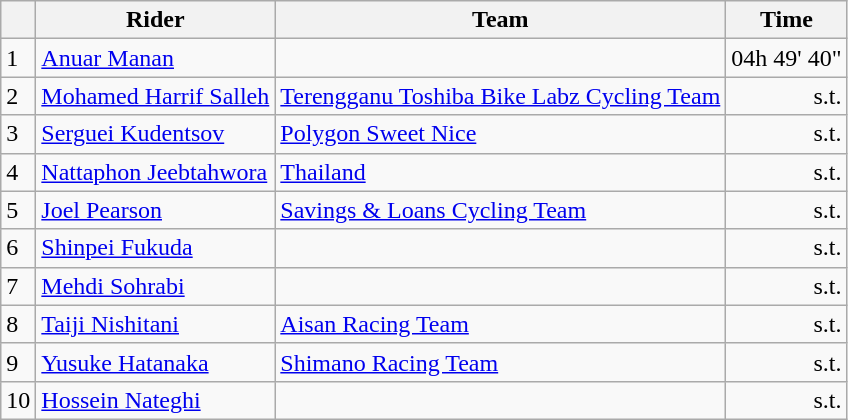<table class=wikitable>
<tr>
<th></th>
<th>Rider</th>
<th>Team</th>
<th>Time</th>
</tr>
<tr>
<td>1</td>
<td> <a href='#'>Anuar Manan</a></td>
<td></td>
<td align=right>04h 49' 40"</td>
</tr>
<tr>
<td>2</td>
<td> <a href='#'>Mohamed Harrif Salleh</a></td>
<td><a href='#'>Terengganu Toshiba Bike Labz Cycling Team</a></td>
<td align=right>s.t.</td>
</tr>
<tr>
<td>3</td>
<td> <a href='#'>Serguei Kudentsov</a></td>
<td><a href='#'>Polygon Sweet Nice</a></td>
<td align=right>s.t.</td>
</tr>
<tr>
<td>4</td>
<td> <a href='#'>Nattaphon Jeebtahwora</a></td>
<td><a href='#'>Thailand</a></td>
<td align=right>s.t.</td>
</tr>
<tr>
<td>5</td>
<td> <a href='#'>Joel Pearson</a></td>
<td><a href='#'>Savings & Loans Cycling Team</a></td>
<td align=right>s.t.</td>
</tr>
<tr>
<td>6</td>
<td> <a href='#'>Shinpei Fukuda</a></td>
<td></td>
<td align=right>s.t.</td>
</tr>
<tr>
<td>7</td>
<td> <a href='#'>Mehdi Sohrabi</a> </td>
<td></td>
<td align=right>s.t.</td>
</tr>
<tr>
<td>8</td>
<td> <a href='#'>Taiji Nishitani</a></td>
<td><a href='#'>Aisan Racing Team</a></td>
<td align=right>s.t.</td>
</tr>
<tr>
<td>9</td>
<td> <a href='#'>Yusuke Hatanaka</a></td>
<td><a href='#'>Shimano Racing Team</a></td>
<td align=right>s.t.</td>
</tr>
<tr>
<td>10</td>
<td> <a href='#'>Hossein Nateghi</a></td>
<td></td>
<td align=right>s.t.</td>
</tr>
</table>
